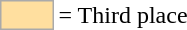<table style="background:transparent;">
<tr>
<td style="background-color:#ffdf9f; border:1px solid #aaaaaa; width:2em;"></td>
<td>= Third place</td>
</tr>
</table>
